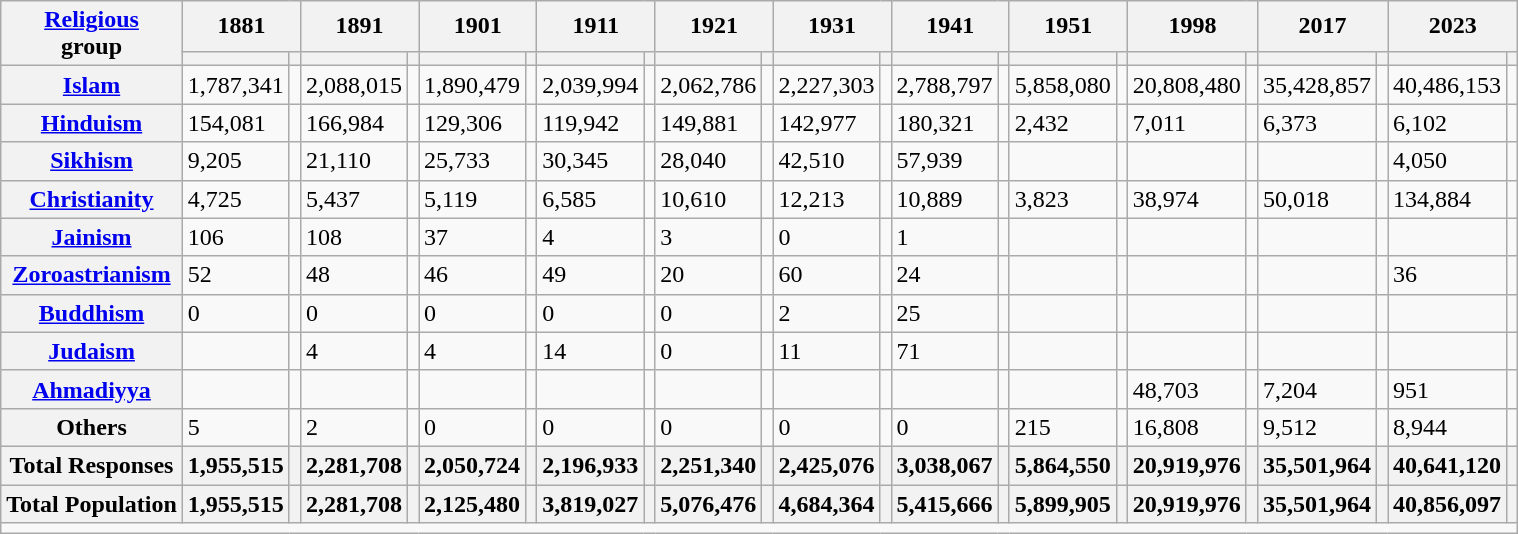<table class="wikitable sortable">
<tr>
<th rowspan="2"><a href='#'>Religious</a><br>group</th>
<th colspan="2">1881</th>
<th colspan="2">1891</th>
<th colspan="2">1901</th>
<th colspan="2">1911</th>
<th colspan="2">1921</th>
<th colspan="2">1931</th>
<th colspan="2">1941</th>
<th colspan="2">1951</th>
<th colspan="2">1998</th>
<th colspan="2">2017</th>
<th colspan="2">2023</th>
</tr>
<tr>
<th><a href='#'></a></th>
<th></th>
<th></th>
<th></th>
<th></th>
<th></th>
<th></th>
<th></th>
<th></th>
<th></th>
<th></th>
<th></th>
<th></th>
<th></th>
<th></th>
<th></th>
<th></th>
<th></th>
<th></th>
<th></th>
<th></th>
<th></th>
</tr>
<tr>
<th><a href='#'>Islam</a> </th>
<td>1,787,341</td>
<td></td>
<td>2,088,015</td>
<td></td>
<td>1,890,479</td>
<td></td>
<td>2,039,994</td>
<td></td>
<td>2,062,786</td>
<td></td>
<td>2,227,303</td>
<td></td>
<td>2,788,797</td>
<td></td>
<td>5,858,080</td>
<td></td>
<td>20,808,480</td>
<td></td>
<td>35,428,857</td>
<td></td>
<td>40,486,153</td>
<td></td>
</tr>
<tr>
<th><a href='#'>Hinduism</a> </th>
<td>154,081</td>
<td></td>
<td>166,984</td>
<td></td>
<td>129,306</td>
<td></td>
<td>119,942</td>
<td></td>
<td>149,881</td>
<td></td>
<td>142,977</td>
<td></td>
<td>180,321</td>
<td></td>
<td>2,432</td>
<td></td>
<td>7,011</td>
<td></td>
<td>6,373</td>
<td></td>
<td>6,102</td>
<td></td>
</tr>
<tr>
<th><a href='#'>Sikhism</a> </th>
<td>9,205</td>
<td></td>
<td>21,110</td>
<td></td>
<td>25,733</td>
<td></td>
<td>30,345</td>
<td></td>
<td>28,040</td>
<td></td>
<td>42,510</td>
<td></td>
<td>57,939</td>
<td></td>
<td></td>
<td></td>
<td></td>
<td></td>
<td></td>
<td></td>
<td>4,050</td>
<td></td>
</tr>
<tr>
<th><a href='#'>Christianity</a> </th>
<td>4,725</td>
<td></td>
<td>5,437</td>
<td></td>
<td>5,119</td>
<td></td>
<td>6,585</td>
<td></td>
<td>10,610</td>
<td></td>
<td>12,213</td>
<td></td>
<td>10,889</td>
<td></td>
<td>3,823</td>
<td></td>
<td>38,974</td>
<td></td>
<td>50,018</td>
<td></td>
<td>134,884</td>
<td></td>
</tr>
<tr>
<th><a href='#'>Jainism</a> </th>
<td>106</td>
<td></td>
<td>108</td>
<td></td>
<td>37</td>
<td></td>
<td>4</td>
<td></td>
<td>3</td>
<td></td>
<td>0</td>
<td></td>
<td>1</td>
<td></td>
<td></td>
<td></td>
<td></td>
<td></td>
<td></td>
<td></td>
<td></td>
<td></td>
</tr>
<tr>
<th><a href='#'>Zoroastrianism</a> </th>
<td>52</td>
<td></td>
<td>48</td>
<td></td>
<td>46</td>
<td></td>
<td>49</td>
<td></td>
<td>20</td>
<td></td>
<td>60</td>
<td></td>
<td>24</td>
<td></td>
<td></td>
<td></td>
<td></td>
<td></td>
<td></td>
<td></td>
<td>36</td>
<td></td>
</tr>
<tr>
<th><a href='#'>Buddhism</a> </th>
<td>0</td>
<td></td>
<td>0</td>
<td></td>
<td>0</td>
<td></td>
<td>0</td>
<td></td>
<td>0</td>
<td></td>
<td>2</td>
<td></td>
<td>25</td>
<td></td>
<td></td>
<td></td>
<td></td>
<td></td>
<td></td>
<td></td>
<td></td>
<td></td>
</tr>
<tr>
<th><a href='#'>Judaism</a> </th>
<td></td>
<td></td>
<td>4</td>
<td></td>
<td>4</td>
<td></td>
<td>14</td>
<td></td>
<td>0</td>
<td></td>
<td>11</td>
<td></td>
<td>71</td>
<td></td>
<td></td>
<td></td>
<td></td>
<td></td>
<td></td>
<td></td>
<td></td>
<td></td>
</tr>
<tr>
<th><a href='#'>Ahmadiyya</a> </th>
<td></td>
<td></td>
<td></td>
<td></td>
<td></td>
<td></td>
<td></td>
<td></td>
<td></td>
<td></td>
<td></td>
<td></td>
<td></td>
<td></td>
<td></td>
<td></td>
<td>48,703</td>
<td></td>
<td>7,204</td>
<td></td>
<td>951</td>
<td></td>
</tr>
<tr>
<th>Others</th>
<td>5</td>
<td></td>
<td>2</td>
<td></td>
<td>0</td>
<td></td>
<td>0</td>
<td></td>
<td>0</td>
<td></td>
<td>0</td>
<td></td>
<td>0</td>
<td></td>
<td>215</td>
<td></td>
<td>16,808</td>
<td></td>
<td>9,512</td>
<td></td>
<td>8,944</td>
<td></td>
</tr>
<tr class="sortbottom">
<th>Total Responses</th>
<th>1,955,515</th>
<th></th>
<th>2,281,708</th>
<th></th>
<th>2,050,724</th>
<th></th>
<th>2,196,933</th>
<th></th>
<th>2,251,340</th>
<th></th>
<th>2,425,076</th>
<th></th>
<th>3,038,067</th>
<th></th>
<th>5,864,550</th>
<th></th>
<th>20,919,976</th>
<th></th>
<th>35,501,964</th>
<th></th>
<th>40,641,120</th>
<th></th>
</tr>
<tr class="sortbottom">
<th>Total Population</th>
<th>1,955,515</th>
<th></th>
<th>2,281,708</th>
<th></th>
<th>2,125,480</th>
<th></th>
<th>3,819,027</th>
<th></th>
<th>5,076,476</th>
<th></th>
<th>4,684,364</th>
<th></th>
<th>5,415,666</th>
<th></th>
<th>5,899,905</th>
<th></th>
<th>20,919,976</th>
<th></th>
<th>35,501,964</th>
<th></th>
<th>40,856,097</th>
<th></th>
</tr>
<tr class="sortbottom">
<td colspan="25"></td>
</tr>
</table>
